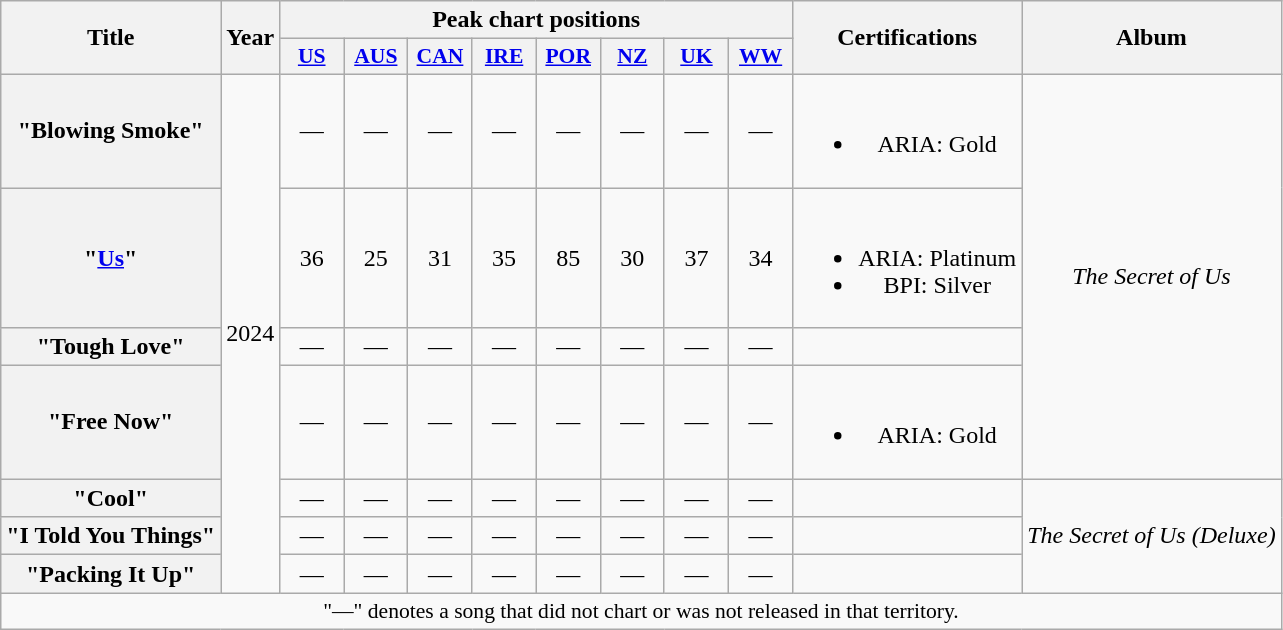<table class="wikitable plainrowheaders" style="text-align:center">
<tr>
<th scope="col" rowspan="2">Title</th>
<th scope="col" rowspan="2">Year</th>
<th scope="col" colspan="8">Peak chart positions</th>
<th rowspan="2" scope="col">Certifications</th>
<th rowspan="2" scope="col">Album</th>
</tr>
<tr>
<th scope="col" style="width:2.5em;font-size:90%;"><a href='#'>US</a><br></th>
<th scope="col" style="width:2.5em;font-size:90%;"><a href='#'>AUS</a><br></th>
<th scope="col" style="width:2.5em;font-size:90%;"><a href='#'>CAN</a><br></th>
<th scope="col" style="width:2.5em;font-size:90%;"><a href='#'>IRE</a><br></th>
<th scope="col" style="width:2.5em;font-size:90%;"><a href='#'>POR</a><br></th>
<th scope="col" style="width:2.5em;font-size:90%;"><a href='#'>NZ</a><br></th>
<th scope="col" style="width:2.5em;font-size:90%;"><a href='#'>UK</a><br></th>
<th scope="col" style="width:2.5em;font-size:90%;"><a href='#'>WW</a><br></th>
</tr>
<tr>
<th scope="row">"Blowing Smoke"</th>
<td rowspan="7">2024</td>
<td>—</td>
<td>—</td>
<td>—</td>
<td>—</td>
<td>—</td>
<td>—</td>
<td>—</td>
<td>—</td>
<td><br><ul><li>ARIA: Gold</li></ul></td>
<td rowspan="4"><em>The Secret of Us</em></td>
</tr>
<tr>
<th scope="row">"<a href='#'>Us</a>"<br></th>
<td>36</td>
<td>25</td>
<td>31</td>
<td>35</td>
<td>85</td>
<td>30</td>
<td>37</td>
<td>34</td>
<td><br><ul><li>ARIA: Platinum</li><li>BPI: Silver</li></ul></td>
</tr>
<tr>
<th scope="row">"Tough Love"</th>
<td>—</td>
<td>—</td>
<td>—</td>
<td>—</td>
<td>—</td>
<td>—</td>
<td>—</td>
<td>—</td>
<td></td>
</tr>
<tr>
<th scope="row">"Free Now"</th>
<td>—</td>
<td>—</td>
<td>—</td>
<td>—</td>
<td>—</td>
<td>—</td>
<td>—</td>
<td>—</td>
<td><br><ul><li>ARIA: Gold</li></ul></td>
</tr>
<tr>
<th scope="row">"Cool"</th>
<td>—</td>
<td>—</td>
<td>—</td>
<td>—</td>
<td>—</td>
<td>—</td>
<td>—</td>
<td>—</td>
<td></td>
<td rowspan="3"><em>The Secret of Us (Deluxe)</em></td>
</tr>
<tr>
<th scope="row">"I Told You Things"</th>
<td>—</td>
<td>—</td>
<td>—</td>
<td>—</td>
<td>—</td>
<td>—</td>
<td>—</td>
<td>—</td>
<td></td>
</tr>
<tr>
<th scope="row">"Packing It Up"</th>
<td>—</td>
<td>—</td>
<td>—</td>
<td>—</td>
<td>—</td>
<td>—</td>
<td>—</td>
<td>—</td>
<td></td>
</tr>
<tr>
<td colspan="14" style="font-size:90%">"—" denotes a song that did not chart or was not released in that territory.</td>
</tr>
</table>
